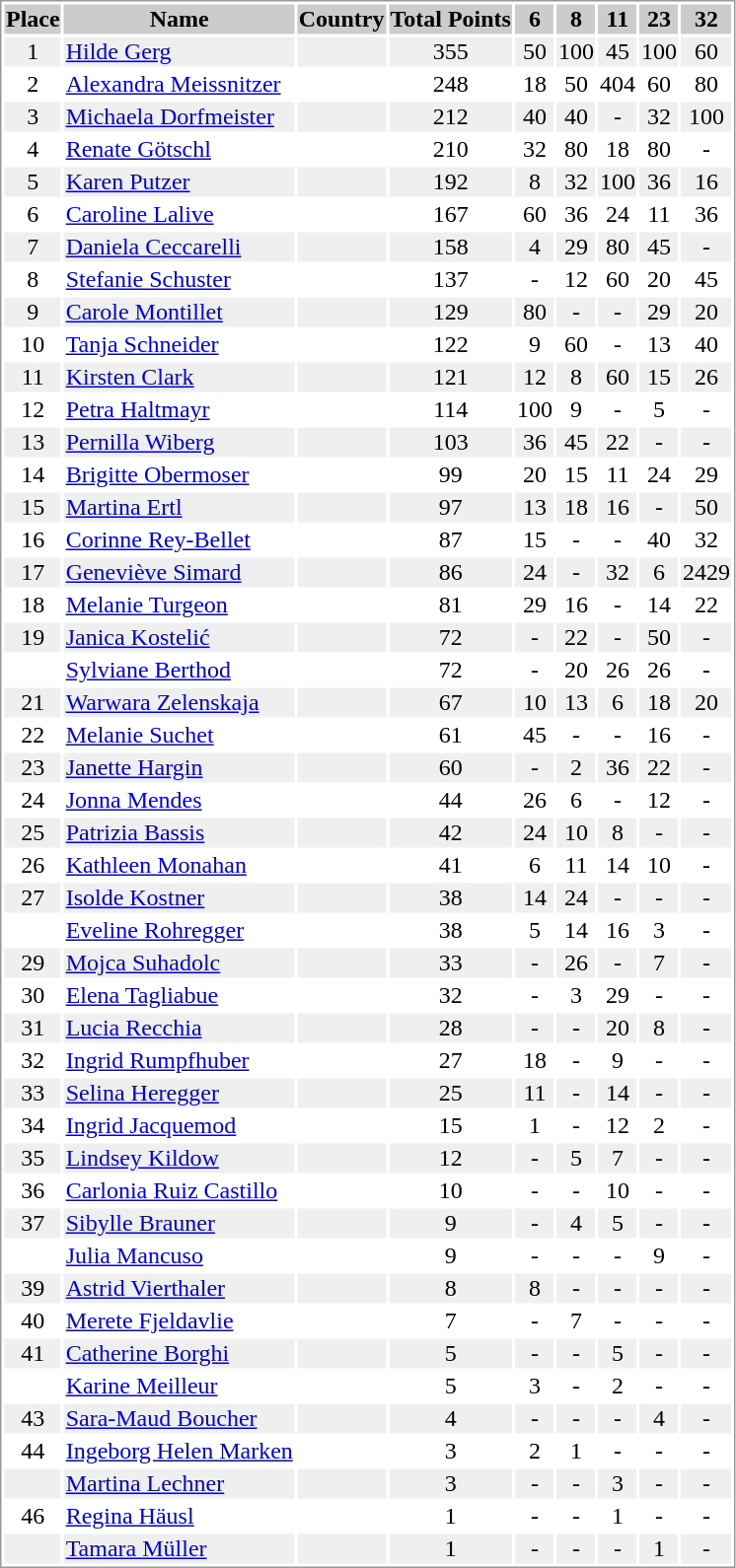<table border="0" style="border: 1px solid #999; background-color:#FFFFFF; text-align:center">
<tr align="center" bgcolor="#CCCCCC">
<th>Place</th>
<th>Name</th>
<th>Country</th>
<th>Total Points</th>
<th>6</th>
<th>8</th>
<th>11</th>
<th>23</th>
<th>32</th>
</tr>
<tr bgcolor="#EFEFEF">
<td>1</td>
<td align="left"><a href='#'>Hilde Gerg</a></td>
<td align="left"></td>
<td>355</td>
<td>50</td>
<td>100</td>
<td>45</td>
<td>100</td>
<td>60</td>
</tr>
<tr>
<td>2</td>
<td align="left"><a href='#'>Alexandra Meissnitzer</a></td>
<td align="left"></td>
<td>248</td>
<td>18</td>
<td>50</td>
<td>404</td>
<td>60</td>
<td>80</td>
</tr>
<tr bgcolor="#EFEFEF">
<td>3</td>
<td align="left"><a href='#'>Michaela Dorfmeister</a></td>
<td align="left"></td>
<td>212</td>
<td>40</td>
<td>40</td>
<td>-</td>
<td>32</td>
<td>100</td>
</tr>
<tr>
<td>4</td>
<td align="left"><a href='#'>Renate Götschl</a></td>
<td align="left"></td>
<td>210</td>
<td>32</td>
<td>80</td>
<td>18</td>
<td>80</td>
<td>-</td>
</tr>
<tr bgcolor="#EFEFEF">
<td>5</td>
<td align="left"><a href='#'>Karen Putzer</a></td>
<td align="left"></td>
<td>192</td>
<td>8</td>
<td>32</td>
<td>100</td>
<td>36</td>
<td>16</td>
</tr>
<tr>
<td>6</td>
<td align="left"><a href='#'>Caroline Lalive</a></td>
<td align="left"></td>
<td>167</td>
<td>60</td>
<td>36</td>
<td>24</td>
<td>11</td>
<td>36</td>
</tr>
<tr bgcolor="#EFEFEF">
<td>7</td>
<td align="left"><a href='#'>Daniela Ceccarelli</a></td>
<td align="left"></td>
<td>158</td>
<td>4</td>
<td>29</td>
<td>80</td>
<td>45</td>
<td>-</td>
</tr>
<tr>
<td>8</td>
<td align="left"><a href='#'>Stefanie Schuster</a></td>
<td align="left"></td>
<td>137</td>
<td>-</td>
<td>12</td>
<td>60</td>
<td>20</td>
<td>45</td>
</tr>
<tr bgcolor="#EFEFEF">
<td>9</td>
<td align="left"><a href='#'>Carole Montillet</a></td>
<td align="left"></td>
<td>129</td>
<td>80</td>
<td>-</td>
<td>-</td>
<td>29</td>
<td>20</td>
</tr>
<tr>
<td>10</td>
<td align="left"><a href='#'>Tanja Schneider</a></td>
<td align="left"></td>
<td>122</td>
<td>9</td>
<td>60</td>
<td>-</td>
<td>13</td>
<td>40</td>
</tr>
<tr bgcolor="#EFEFEF">
<td>11</td>
<td align="left"><a href='#'>Kirsten Clark</a></td>
<td align="left"></td>
<td>121</td>
<td>12</td>
<td>8</td>
<td>60</td>
<td>15</td>
<td>26</td>
</tr>
<tr>
<td>12</td>
<td align="left"><a href='#'>Petra Haltmayr</a></td>
<td align="left"></td>
<td>114</td>
<td>100</td>
<td>9</td>
<td>-</td>
<td>5</td>
<td>-</td>
</tr>
<tr bgcolor="#EFEFEF">
<td>13</td>
<td align="left"><a href='#'>Pernilla Wiberg</a></td>
<td align="left"></td>
<td>103</td>
<td>36</td>
<td>45</td>
<td>22</td>
<td>-</td>
<td>-</td>
</tr>
<tr>
<td>14</td>
<td align="left"><a href='#'>Brigitte Obermoser</a></td>
<td align="left"></td>
<td>99</td>
<td>20</td>
<td>15</td>
<td>11</td>
<td>24</td>
<td>29</td>
</tr>
<tr bgcolor="#EFEFEF">
<td>15</td>
<td align="left"><a href='#'>Martina Ertl</a></td>
<td align="left"></td>
<td>97</td>
<td>13</td>
<td>18</td>
<td>16</td>
<td>-</td>
<td>50</td>
</tr>
<tr>
<td>16</td>
<td align="left"><a href='#'>Corinne Rey-Bellet</a></td>
<td align="left"></td>
<td>87</td>
<td>15</td>
<td>-</td>
<td>-</td>
<td>40</td>
<td>32</td>
</tr>
<tr bgcolor="#EFEFEF">
<td>17</td>
<td align="left"><a href='#'>Geneviève Simard</a></td>
<td align="left"></td>
<td>86</td>
<td>24</td>
<td>-</td>
<td>32</td>
<td>6</td>
<td>2429</td>
</tr>
<tr>
<td>18</td>
<td align="left"><a href='#'>Melanie Turgeon</a></td>
<td align="left"></td>
<td>81</td>
<td>29</td>
<td>16</td>
<td>-</td>
<td>14</td>
<td>22</td>
</tr>
<tr bgcolor="#EFEFEF">
<td>19</td>
<td align="left"><a href='#'>Janica Kostelić</a></td>
<td align="left"></td>
<td>72</td>
<td>-</td>
<td>22</td>
<td>-</td>
<td>50</td>
<td>-</td>
</tr>
<tr>
<td></td>
<td align="left"><a href='#'>Sylviane Berthod</a></td>
<td align="left"></td>
<td>72</td>
<td>-</td>
<td>20</td>
<td>26</td>
<td>26</td>
<td>-</td>
</tr>
<tr bgcolor="#EFEFEF">
<td>21</td>
<td align="left"><a href='#'>Warwara Zelenskaja</a></td>
<td align="left"></td>
<td>67</td>
<td>10</td>
<td>13</td>
<td>6</td>
<td>18</td>
<td>20</td>
</tr>
<tr>
<td>22</td>
<td align="left"><a href='#'>Melanie Suchet</a></td>
<td align="left"></td>
<td>61</td>
<td>45</td>
<td>-</td>
<td>-</td>
<td>16</td>
<td>-</td>
</tr>
<tr bgcolor="#EFEFEF">
<td>23</td>
<td align="left"><a href='#'>Janette Hargin</a></td>
<td align="left"></td>
<td>60</td>
<td>-</td>
<td>2</td>
<td>36</td>
<td>22</td>
<td>-</td>
</tr>
<tr>
<td>24</td>
<td align="left"><a href='#'>Jonna Mendes</a></td>
<td align="left"></td>
<td>44</td>
<td>26</td>
<td>6</td>
<td>-</td>
<td>12</td>
<td>-</td>
</tr>
<tr bgcolor="#EFEFEF">
<td>25</td>
<td align="left"><a href='#'>Patrizia Bassis</a></td>
<td align="left"></td>
<td>42</td>
<td>24</td>
<td>10</td>
<td>8</td>
<td>-</td>
<td>-</td>
</tr>
<tr>
<td>26</td>
<td align="left"><a href='#'>Kathleen Monahan</a></td>
<td align="left"></td>
<td>41</td>
<td>6</td>
<td>11</td>
<td>14</td>
<td>10</td>
<td>-</td>
</tr>
<tr bgcolor="#EFEFEF">
<td>27</td>
<td align="left"><a href='#'>Isolde Kostner</a></td>
<td align="left"></td>
<td>38</td>
<td>14</td>
<td>24</td>
<td>-</td>
<td>-</td>
<td>-</td>
</tr>
<tr>
<td></td>
<td align="left"><a href='#'>Eveline Rohregger</a></td>
<td align="left"></td>
<td>38</td>
<td>5</td>
<td>14</td>
<td>16</td>
<td>3</td>
<td>-</td>
</tr>
<tr bgcolor="#EFEFEF">
<td>29</td>
<td align="left"><a href='#'>Mojca Suhadolc</a></td>
<td align="left"></td>
<td>33</td>
<td>-</td>
<td>26</td>
<td>-</td>
<td>7</td>
<td>-</td>
</tr>
<tr>
<td>30</td>
<td align="left"><a href='#'>Elena Tagliabue</a></td>
<td align="left"></td>
<td>32</td>
<td>-</td>
<td>3</td>
<td>29</td>
<td>-</td>
<td>-</td>
</tr>
<tr bgcolor="#EFEFEF">
<td>31</td>
<td align="left"><a href='#'>Lucia Recchia</a></td>
<td align="left"></td>
<td>28</td>
<td>-</td>
<td>-</td>
<td>20</td>
<td>8</td>
<td>-</td>
</tr>
<tr>
<td>32</td>
<td align="left"><a href='#'>Ingrid Rumpfhuber</a></td>
<td align="left"></td>
<td>27</td>
<td>18</td>
<td>-</td>
<td>9</td>
<td>-</td>
<td>-</td>
</tr>
<tr bgcolor="#EFEFEF">
<td>33</td>
<td align="left"><a href='#'>Selina Heregger</a></td>
<td align="left"></td>
<td>25</td>
<td>11</td>
<td>-</td>
<td>14</td>
<td>-</td>
<td>-</td>
</tr>
<tr>
<td>34</td>
<td align="left"><a href='#'>Ingrid Jacquemod</a></td>
<td align="left"></td>
<td>15</td>
<td>1</td>
<td>-</td>
<td>12</td>
<td>2</td>
<td>-</td>
</tr>
<tr bgcolor="#EFEFEF">
<td>35</td>
<td align="left"><a href='#'>Lindsey Kildow</a></td>
<td align="left"></td>
<td>12</td>
<td>-</td>
<td>5</td>
<td>7</td>
<td>-</td>
<td>-</td>
</tr>
<tr>
<td>36</td>
<td align="left"><a href='#'>Carlonia Ruiz Castillo</a></td>
<td align="left"></td>
<td>10</td>
<td>-</td>
<td>-</td>
<td>10</td>
<td>-</td>
<td>-</td>
</tr>
<tr bgcolor="#EFEFEF">
<td>37</td>
<td align="left"><a href='#'>Sibylle Brauner</a></td>
<td align="left"></td>
<td>9</td>
<td>-</td>
<td>4</td>
<td>5</td>
<td>-</td>
<td>-</td>
</tr>
<tr>
<td></td>
<td align="left"><a href='#'>Julia Mancuso</a></td>
<td align="left"></td>
<td>9</td>
<td>-</td>
<td>-</td>
<td>-</td>
<td>9</td>
<td>-</td>
</tr>
<tr bgcolor="#EFEFEF">
<td>39</td>
<td align="left"><a href='#'>Astrid Vierthaler</a></td>
<td align="left"></td>
<td>8</td>
<td>8</td>
<td>-</td>
<td>-</td>
<td>-</td>
<td>-</td>
</tr>
<tr>
<td>40</td>
<td align="left"><a href='#'>Merete Fjeldavlie</a></td>
<td align="left"></td>
<td>7</td>
<td>-</td>
<td>7</td>
<td>-</td>
<td>-</td>
<td>-</td>
</tr>
<tr bgcolor="#EFEFEF">
<td>41</td>
<td align="left"><a href='#'>Catherine Borghi</a></td>
<td align="left"></td>
<td>5</td>
<td>-</td>
<td>-</td>
<td>5</td>
<td>-</td>
<td>-</td>
</tr>
<tr>
<td></td>
<td align="left"><a href='#'>Karine Meilleur</a></td>
<td align="left"></td>
<td>5</td>
<td>3</td>
<td>-</td>
<td>2</td>
<td>-</td>
<td>-</td>
</tr>
<tr bgcolor="#EFEFEF">
<td>43</td>
<td align="left"><a href='#'>Sara-Maud Boucher</a></td>
<td align="left"></td>
<td>4</td>
<td>-</td>
<td>-</td>
<td>-</td>
<td>4</td>
<td>-</td>
</tr>
<tr>
<td>44</td>
<td align="left"><a href='#'>Ingeborg Helen Marken</a></td>
<td align="left"></td>
<td>3</td>
<td>2</td>
<td>1</td>
<td>-</td>
<td>-</td>
<td>-</td>
</tr>
<tr bgcolor="#EFEFEF">
<td></td>
<td align="left"><a href='#'>Martina Lechner</a></td>
<td align="left"></td>
<td>3</td>
<td>-</td>
<td>-</td>
<td>3</td>
<td>-</td>
<td>-</td>
</tr>
<tr>
<td>46</td>
<td align="left"><a href='#'>Regina Häusl</a></td>
<td align="left"></td>
<td>1</td>
<td>-</td>
<td>-</td>
<td>1</td>
<td>-</td>
<td>-</td>
</tr>
<tr bgcolor="#EFEFEF">
<td></td>
<td align="left"><a href='#'>Tamara Müller</a></td>
<td align="left"></td>
<td>1</td>
<td>-</td>
<td>-</td>
<td>-</td>
<td>1</td>
<td>-</td>
</tr>
</table>
